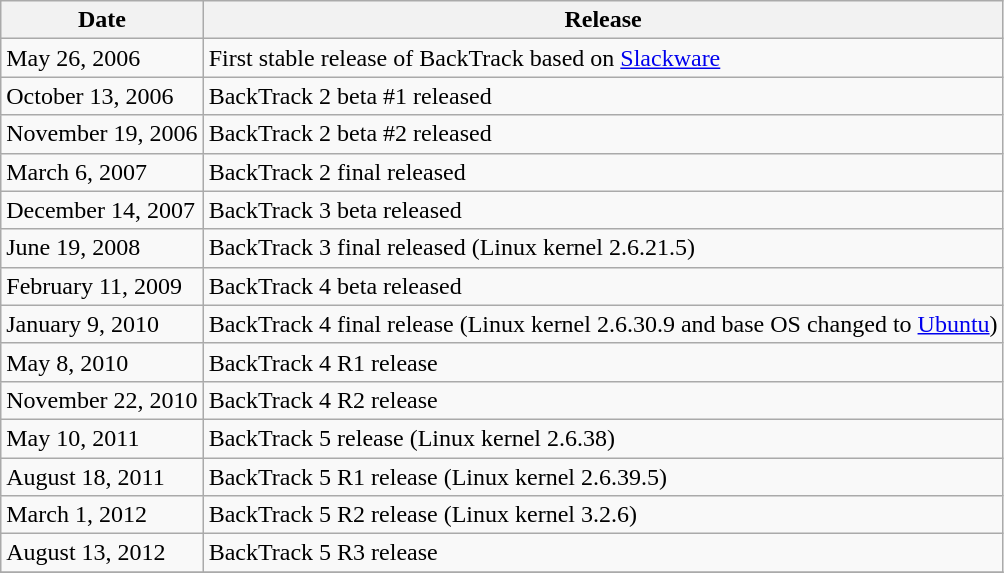<table class="wikitable">
<tr>
<th>Date</th>
<th>Release</th>
</tr>
<tr>
<td>May 26, 2006</td>
<td>First stable release of BackTrack based on <a href='#'>Slackware</a></td>
</tr>
<tr>
<td>October 13, 2006</td>
<td>BackTrack 2 beta #1 released</td>
</tr>
<tr>
<td>November 19, 2006</td>
<td>BackTrack 2 beta #2 released</td>
</tr>
<tr>
<td>March 6, 2007</td>
<td>BackTrack 2 final released</td>
</tr>
<tr>
<td>December 14, 2007</td>
<td>BackTrack 3 beta released</td>
</tr>
<tr>
<td>June 19, 2008</td>
<td>BackTrack 3 final released (Linux kernel 2.6.21.5)</td>
</tr>
<tr>
<td>February 11, 2009</td>
<td>BackTrack 4 beta released</td>
</tr>
<tr>
<td>January 9, 2010</td>
<td>BackTrack 4 final release (Linux kernel 2.6.30.9 and base OS changed to <a href='#'>Ubuntu</a>)</td>
</tr>
<tr>
<td>May 8, 2010</td>
<td>BackTrack 4 R1 release</td>
</tr>
<tr>
<td>November 22, 2010</td>
<td>BackTrack 4 R2 release</td>
</tr>
<tr>
<td>May 10, 2011</td>
<td>BackTrack 5 release (Linux kernel 2.6.38)</td>
</tr>
<tr>
<td>August 18, 2011</td>
<td>BackTrack 5 R1 release (Linux kernel 2.6.39.5)</td>
</tr>
<tr>
<td>March 1, 2012</td>
<td>BackTrack 5 R2 release (Linux kernel 3.2.6)</td>
</tr>
<tr>
<td>August 13, 2012</td>
<td>BackTrack 5 R3 release</td>
</tr>
<tr>
</tr>
</table>
